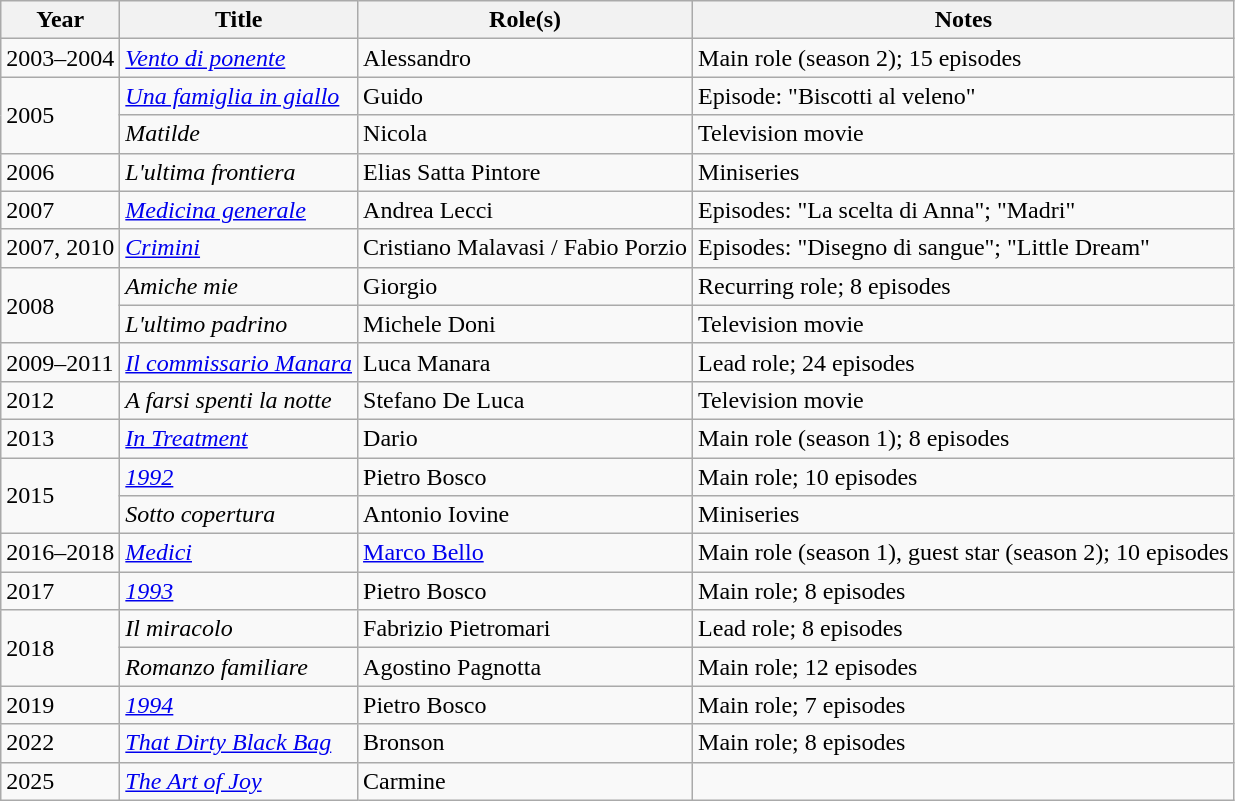<table class="wikitable plainrowheaders sortable">
<tr>
<th scope="col">Year</th>
<th scope="col">Title</th>
<th scope="col">Role(s)</th>
<th scope="col" class="unsortable">Notes</th>
</tr>
<tr>
<td>2003–2004</td>
<td><em><a href='#'>Vento di ponente</a></em></td>
<td>Alessandro</td>
<td>Main role (season 2); 15 episodes</td>
</tr>
<tr>
<td rowspan="2">2005</td>
<td><em><a href='#'>Una famiglia in giallo</a></em></td>
<td>Guido</td>
<td>Episode: "Biscotti al veleno"</td>
</tr>
<tr>
<td><em>Matilde</em></td>
<td>Nicola</td>
<td>Television movie</td>
</tr>
<tr>
<td>2006</td>
<td><em>L'ultima frontiera</em></td>
<td>Elias Satta Pintore</td>
<td>Miniseries</td>
</tr>
<tr>
<td>2007</td>
<td><em><a href='#'>Medicina generale</a></em></td>
<td>Andrea Lecci</td>
<td>Episodes: "La scelta di Anna"; "Madri"</td>
</tr>
<tr>
<td>2007, 2010</td>
<td><em><a href='#'>Crimini</a></em></td>
<td>Cristiano Malavasi / Fabio Porzio</td>
<td>Episodes: "Disegno di sangue"; "Little Dream"</td>
</tr>
<tr>
<td rowspan="2">2008</td>
<td><em>Amiche mie</em></td>
<td>Giorgio</td>
<td>Recurring role; 8 episodes</td>
</tr>
<tr>
<td><em>L'ultimo padrino</em></td>
<td>Michele Doni</td>
<td>Television movie</td>
</tr>
<tr>
<td>2009–2011</td>
<td><em><a href='#'>Il commissario Manara</a></em></td>
<td>Luca Manara</td>
<td>Lead role; 24 episodes</td>
</tr>
<tr>
<td>2012</td>
<td><em>A farsi spenti la notte</em></td>
<td>Stefano De Luca</td>
<td>Television movie</td>
</tr>
<tr>
<td>2013</td>
<td><em><a href='#'>In Treatment</a></em></td>
<td>Dario</td>
<td>Main role (season 1); 8 episodes</td>
</tr>
<tr>
<td rowspan="2">2015</td>
<td><em><a href='#'>1992</a></em></td>
<td>Pietro Bosco</td>
<td>Main role; 10 episodes</td>
</tr>
<tr>
<td><em>Sotto copertura</em></td>
<td>Antonio Iovine</td>
<td>Miniseries</td>
</tr>
<tr>
<td>2016–2018</td>
<td><em><a href='#'>Medici</a></em></td>
<td><a href='#'>Marco Bello</a></td>
<td>Main role (season 1), guest star (season 2); 10 episodes</td>
</tr>
<tr>
<td>2017</td>
<td><em><a href='#'>1993</a></em></td>
<td>Pietro Bosco</td>
<td>Main role; 8 episodes</td>
</tr>
<tr>
<td rowspan="2">2018</td>
<td><em>Il miracolo</em></td>
<td>Fabrizio Pietromari</td>
<td>Lead role; 8 episodes</td>
</tr>
<tr>
<td><em>Romanzo familiare</em></td>
<td>Agostino Pagnotta</td>
<td>Main role; 12 episodes</td>
</tr>
<tr>
<td>2019</td>
<td><em><a href='#'>1994</a></em></td>
<td>Pietro Bosco</td>
<td>Main role; 7 episodes</td>
</tr>
<tr>
<td>2022</td>
<td><em><a href='#'>That Dirty Black Bag</a></em></td>
<td>Bronson</td>
<td>Main role; 8 episodes</td>
</tr>
<tr>
<td>2025</td>
<td><em><a href='#'>The Art of Joy</a></em></td>
<td>Carmine</td>
<td></td>
</tr>
</table>
